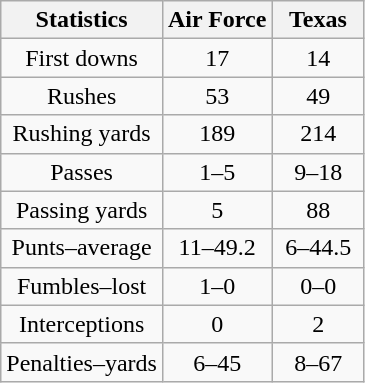<table class=wikitable style="text-align:center">
<tr>
<th>Statistics</th>
<th>Air Force</th>
<th>  Texas  </th>
</tr>
<tr>
<td>First downs</td>
<td>17</td>
<td>14</td>
</tr>
<tr>
<td>Rushes</td>
<td>53</td>
<td>49</td>
</tr>
<tr>
<td>Rushing yards</td>
<td>189</td>
<td>214</td>
</tr>
<tr>
<td>Passes</td>
<td>1–5</td>
<td>9–18</td>
</tr>
<tr>
<td>Passing yards</td>
<td>5</td>
<td>88</td>
</tr>
<tr>
<td>Punts–average</td>
<td>11–49.2</td>
<td>6–44.5</td>
</tr>
<tr>
<td>Fumbles–lost</td>
<td>1–0</td>
<td>0–0</td>
</tr>
<tr>
<td>Interceptions</td>
<td>0</td>
<td>2</td>
</tr>
<tr>
<td>Penalties–yards</td>
<td>6–45</td>
<td>8–67</td>
</tr>
</table>
